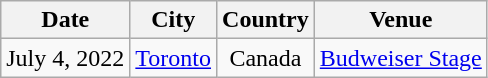<table class="wikitable plainrowheaders" style="text-align:center;">
<tr>
<th scope="col">Date</th>
<th scope="col">City</th>
<th scope="col">Country</th>
<th scope="col">Venue</th>
</tr>
<tr>
<td>July 4, 2022</td>
<td><a href='#'>Toronto</a></td>
<td>Canada</td>
<td><a href='#'>Budweiser Stage</a></td>
</tr>
</table>
